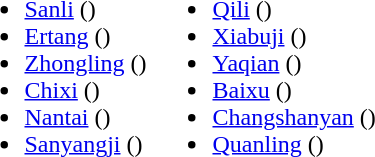<table>
<tr>
<td valign="top"><br><ul><li><a href='#'>Sanli</a> ()</li><li><a href='#'>Ertang</a> ()</li><li><a href='#'>Zhongling</a> ()</li><li><a href='#'>Chixi</a> ()</li><li><a href='#'>Nantai</a> ()</li><li><a href='#'>Sanyangji</a> ()</li></ul></td>
<td valign="top"><br><ul><li><a href='#'>Qili</a> ()</li><li><a href='#'>Xiabuji</a> ()</li><li><a href='#'>Yaqian</a> ()</li><li><a href='#'>Baixu</a> ()</li><li><a href='#'>Changshanyan</a> ()</li><li><a href='#'>Quanling</a> ()</li></ul></td>
</tr>
</table>
